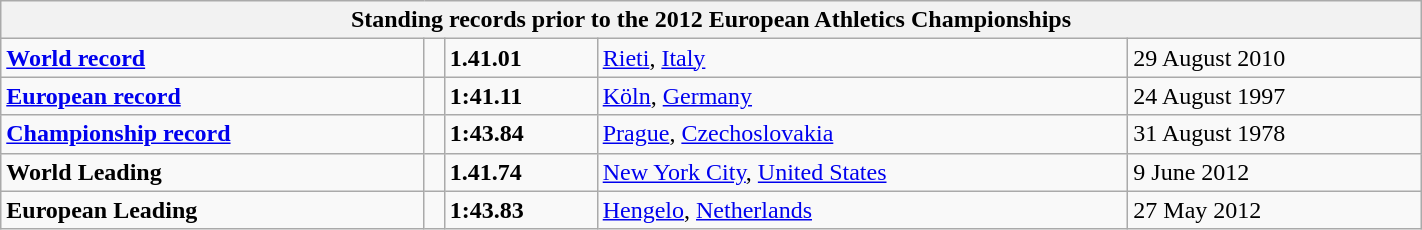<table class="wikitable" width=75%>
<tr>
<th colspan="5">Standing records prior to the 2012 European Athletics Championships</th>
</tr>
<tr>
<td><strong><a href='#'>World record</a></strong></td>
<td></td>
<td><strong>1.41.01</strong></td>
<td><a href='#'>Rieti</a>, <a href='#'>Italy</a></td>
<td>29 August 2010</td>
</tr>
<tr>
<td><strong><a href='#'>European record</a></strong></td>
<td></td>
<td><strong>1:41.11</strong></td>
<td><a href='#'>Köln</a>, <a href='#'>Germany</a></td>
<td>24 August 1997</td>
</tr>
<tr>
<td><strong><a href='#'>Championship record</a></strong></td>
<td></td>
<td><strong>1:43.84</strong></td>
<td><a href='#'>Prague</a>, <a href='#'>Czechoslovakia</a></td>
<td>31 August 1978</td>
</tr>
<tr>
<td><strong>World Leading</strong></td>
<td></td>
<td><strong>1.41.74</strong></td>
<td><a href='#'>New York City</a>, <a href='#'>United States</a></td>
<td>9 June 2012</td>
</tr>
<tr>
<td><strong>European Leading</strong></td>
<td></td>
<td><strong>1:43.83</strong></td>
<td><a href='#'>Hengelo</a>, <a href='#'>Netherlands</a></td>
<td>27 May 2012</td>
</tr>
</table>
